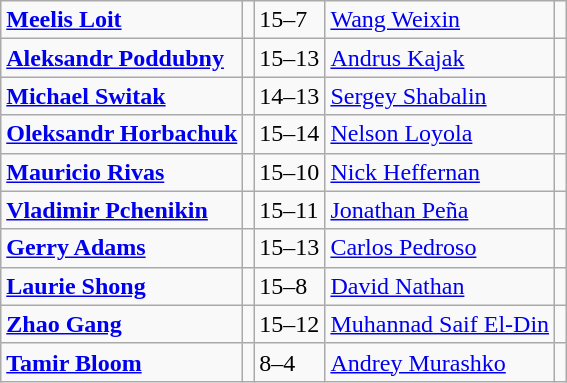<table class="wikitable">
<tr>
<td align=left><strong><a href='#'>Meelis Loit</a></strong></td>
<td align=left></td>
<td>15–7</td>
<td align=left><a href='#'>Wang Weixin</a></td>
<td align=left></td>
</tr>
<tr>
<td align=left><strong><a href='#'>Aleksandr Poddubny</a></strong></td>
<td align=left></td>
<td>15–13</td>
<td align=left><a href='#'>Andrus Kajak</a></td>
<td align=left></td>
</tr>
<tr>
<td align=left><strong><a href='#'>Michael Switak</a></strong></td>
<td align=left></td>
<td>14–13</td>
<td align=left><a href='#'>Sergey Shabalin</a></td>
<td align=left></td>
</tr>
<tr>
<td align=left><strong><a href='#'>Oleksandr Horbachuk</a></strong></td>
<td align=left></td>
<td>15–14</td>
<td align=left><a href='#'>Nelson Loyola</a></td>
<td align=left></td>
</tr>
<tr>
<td align=left><strong><a href='#'>Mauricio Rivas</a></strong></td>
<td align=left></td>
<td>15–10</td>
<td align=left><a href='#'>Nick Heffernan</a></td>
<td align=left></td>
</tr>
<tr>
<td align=left><strong><a href='#'>Vladimir Pchenikin</a></strong></td>
<td align=left></td>
<td>15–11</td>
<td align=left><a href='#'>Jonathan Peña</a></td>
<td align=left></td>
</tr>
<tr>
<td align=left><strong><a href='#'>Gerry Adams</a></strong></td>
<td align=left></td>
<td>15–13</td>
<td align=left><a href='#'>Carlos Pedroso</a></td>
<td align=left></td>
</tr>
<tr>
<td align=left><strong><a href='#'>Laurie Shong</a></strong></td>
<td align=left></td>
<td>15–8</td>
<td align=left><a href='#'>David Nathan</a></td>
<td align=left></td>
</tr>
<tr>
<td align=left><strong><a href='#'>Zhao Gang</a></strong></td>
<td align=left></td>
<td>15–12</td>
<td align=left><a href='#'>Muhannad Saif El-Din</a></td>
<td align=left></td>
</tr>
<tr>
<td align=left><strong><a href='#'>Tamir Bloom</a></strong></td>
<td align=left></td>
<td>8–4</td>
<td align=left><a href='#'>Andrey Murashko</a></td>
<td align=left></td>
</tr>
</table>
